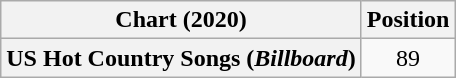<table class="wikitable plainrowheaders" style="text-align:center">
<tr>
<th scope="col">Chart (2020)</th>
<th scope="col">Position</th>
</tr>
<tr>
<th scope="row">US Hot Country Songs (<em>Billboard</em>)</th>
<td>89</td>
</tr>
</table>
